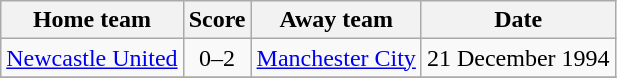<table class="wikitable" style="text-align: center">
<tr>
<th>Home team</th>
<th>Score</th>
<th>Away team</th>
<th>Date</th>
</tr>
<tr>
<td><a href='#'>Newcastle United</a></td>
<td>0–2</td>
<td><a href='#'>Manchester City</a></td>
<td>21 December 1994</td>
</tr>
<tr>
</tr>
</table>
